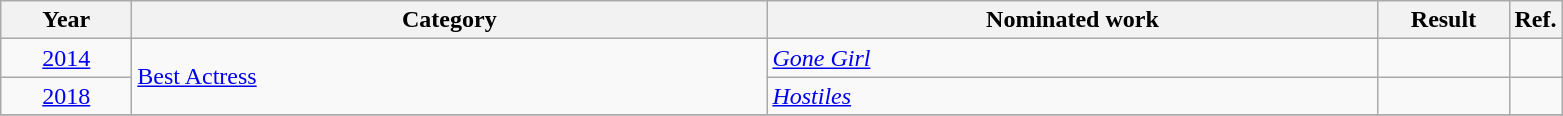<table class=wikitable>
<tr>
<th scope="col" style="width:5em;">Year</th>
<th scope="col" style="width:26em;">Category</th>
<th scope="col" style="width:25em;">Nominated work</th>
<th scope="col" style="width:5em;">Result</th>
<th>Ref.</th>
</tr>
<tr>
<td style="text-align:center;"><a href='#'>2014</a></td>
<td rowspan="2"><a href='#'>Best Actress</a></td>
<td><em><a href='#'>Gone Girl</a></em></td>
<td></td>
<td></td>
</tr>
<tr>
<td style="text-align:center;"><a href='#'>2018</a></td>
<td><em><a href='#'>Hostiles</a></em></td>
<td></td>
<td></td>
</tr>
<tr>
</tr>
</table>
